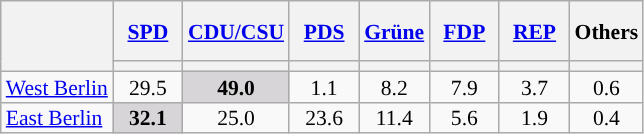<table class="wikitable sortable" style="text-align: center; font-size: 90%; line-height: 14px;">
<tr style="height: 40px;">
<th rowspan="2"></th>
<th style="width: 40px;"><a href='#'>SPD</a></th>
<th style="width: 40px;"><a href='#'>CDU/CSU</a></th>
<th style="width: 40px;"><a href='#'>PDS</a></th>
<th style="width: 40px;"><a href='#'>Grüne</a></th>
<th style="width: 40px;"><a href='#'>FDP</a></th>
<th style="width: 40px;"><a href='#'>REP</a></th>
<th style="width: 40px;">Others</th>
</tr>
<tr>
<th style="background:"></th>
<th style="background:"></th>
<th style="background:"></th>
<th style="background:"></th>
<th style="background:"></th>
<th style="background:"></th>
<th style="background:"></th>
</tr>
<tr>
<td style="text-align: left;"><a href='#'>West Berlin</a></td>
<td>29.5</td>
<td style="background: #D7D5D7;"><strong>49.0</strong></td>
<td>1.1</td>
<td>8.2</td>
<td>7.9</td>
<td>3.7</td>
<td>0.6</td>
</tr>
<tr>
<td style="text-align: left;"><a href='#'>East Berlin</a></td>
<td style="background: #D7D5D7;"><strong>32.1</strong></td>
<td>25.0</td>
<td>23.6</td>
<td>11.4</td>
<td>5.6</td>
<td>1.9</td>
<td>0.4</td>
</tr>
</table>
